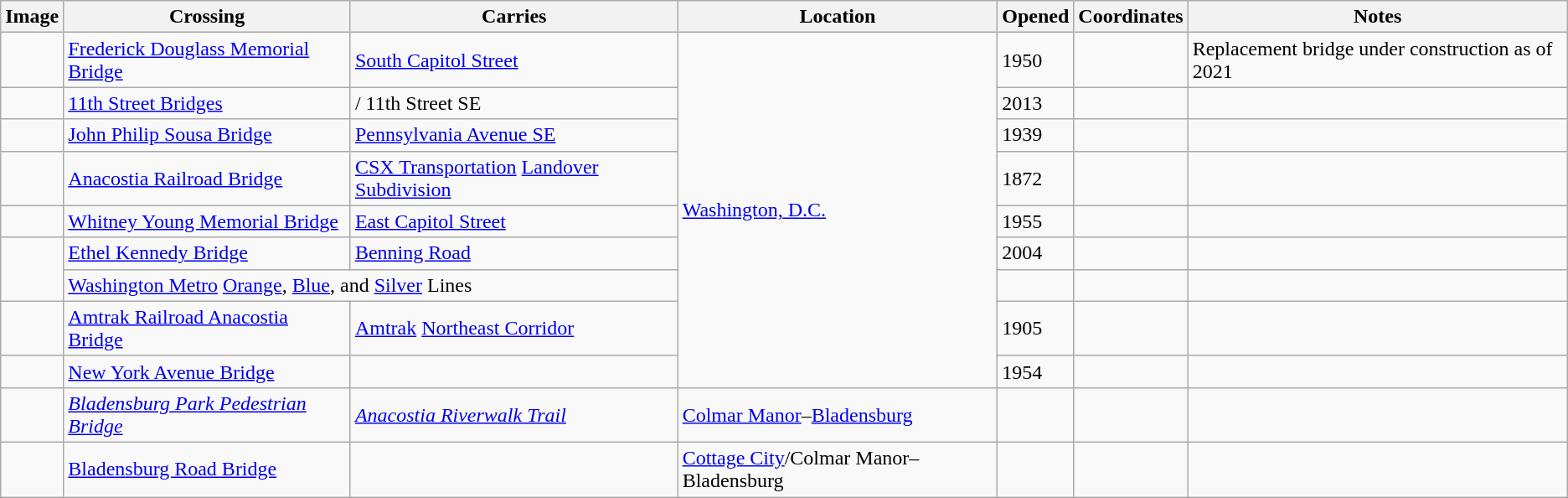<table class="wikitable">
<tr>
<th>Image</th>
<th>Crossing</th>
<th>Carries</th>
<th>Location</th>
<th>Opened</th>
<th>Coordinates</th>
<th>Notes</th>
</tr>
<tr>
<td></td>
<td><a href='#'>Frederick Douglass Memorial Bridge</a></td>
<td><a href='#'>South Capitol Street</a></td>
<td rowspan="9"><a href='#'>Washington, D.C.</a></td>
<td>1950</td>
<td></td>
<td>Replacement bridge under construction as of 2021</td>
</tr>
<tr>
<td></td>
<td><a href='#'>11th Street Bridges</a></td>
<td> / 11th Street SE</td>
<td>2013</td>
<td></td>
<td></td>
</tr>
<tr>
<td></td>
<td><a href='#'>John Philip Sousa Bridge</a></td>
<td><a href='#'>Pennsylvania Avenue SE</a></td>
<td>1939</td>
<td></td>
<td></td>
</tr>
<tr>
<td></td>
<td><a href='#'>Anacostia Railroad Bridge</a></td>
<td><a href='#'>CSX Transportation</a> <a href='#'>Landover Subdivision</a></td>
<td>1872</td>
<td></td>
<td></td>
</tr>
<tr>
<td></td>
<td><a href='#'>Whitney Young Memorial Bridge</a></td>
<td><a href='#'>East Capitol Street</a></td>
<td>1955</td>
<td></td>
<td></td>
</tr>
<tr>
<td rowspan="2"></td>
<td><a href='#'>Ethel Kennedy Bridge</a></td>
<td><a href='#'>Benning Road</a></td>
<td>2004</td>
<td></td>
<td></td>
</tr>
<tr>
<td colspan="2"><a href='#'>Washington Metro</a> <a href='#'>Orange</a>, <a href='#'>Blue</a>, and <a href='#'>Silver</a> Lines</td>
<td></td>
<td></td>
<td></td>
</tr>
<tr>
<td></td>
<td><a href='#'>Amtrak Railroad Anacostia Bridge</a></td>
<td><a href='#'>Amtrak</a> <a href='#'>Northeast Corridor</a></td>
<td>1905</td>
<td></td>
<td></td>
</tr>
<tr>
<td></td>
<td><a href='#'>New York Avenue Bridge</a></td>
<td></td>
<td>1954</td>
<td></td>
<td></td>
</tr>
<tr>
<td></td>
<td><em><a href='#'>Bladensburg Park Pedestrian Bridge</a></em></td>
<td><em><a href='#'>Anacostia Riverwalk Trail</a></em></td>
<td><a href='#'>Colmar Manor</a>–<a href='#'>Bladensburg</a></td>
<td></td>
<td></td>
<td></td>
</tr>
<tr>
<td></td>
<td><a href='#'>Bladensburg Road Bridge</a></td>
<td></td>
<td><a href='#'>Cottage City</a>/Colmar Manor–Bladensburg</td>
<td></td>
<td></td>
<td></td>
</tr>
</table>
